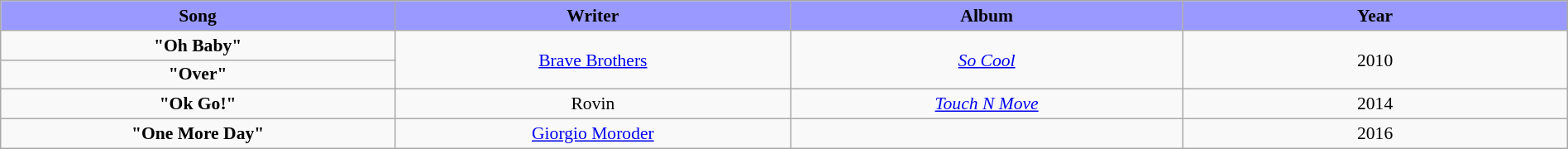<table class="wikitable" style="margin:0.5em auto; clear:both; font-size:.9em; text-align:center; width:100%">
<tr>
<th style="width:500px; background:#99f;">Song</th>
<th style="width:500px; background:#99f;">Writer</th>
<th style="width:500px; background:#99f;">Album</th>
<th style="width:500px; background:#99f;">Year</th>
</tr>
<tr>
<td><strong>"Oh Baby"</strong></td>
<td rowspan=2><a href='#'>Brave Brothers</a></td>
<td rowspan=2><em><a href='#'>So Cool</a></em></td>
<td rowspan=2>2010</td>
</tr>
<tr>
<td><strong>"Over"</strong></td>
</tr>
<tr>
<td><strong>"Ok Go!"</strong></td>
<td>Rovin</td>
<td><em><a href='#'>Touch N Move</a></em></td>
<td>2014</td>
</tr>
<tr>
<td><strong>"One More Day"</strong></td>
<td><a href='#'>Giorgio Moroder</a></td>
<td></td>
<td>2016</td>
</tr>
</table>
